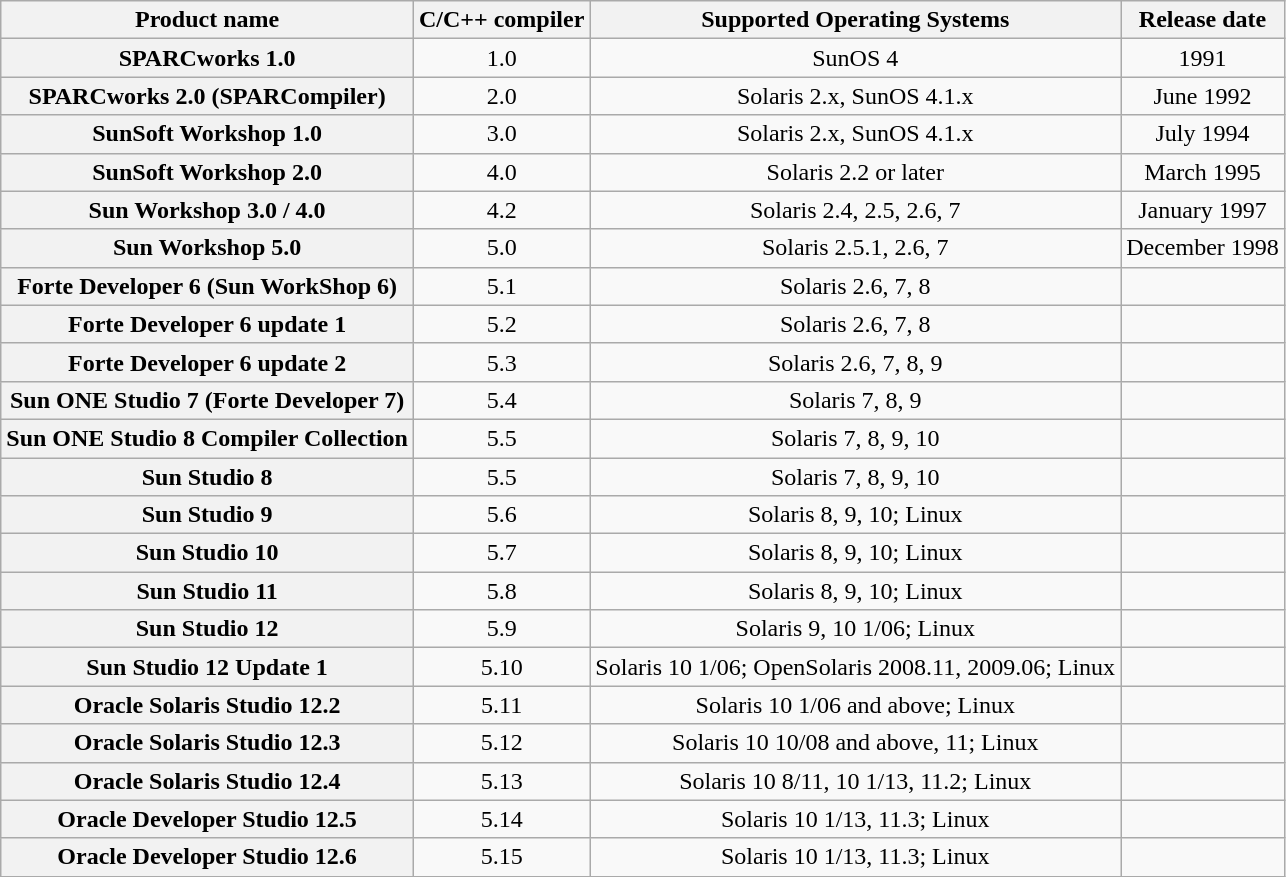<table class="wikitable plainrowheaders" style="text-align:center">
<tr>
<th scope="col">Product name</th>
<th>C/C++ compiler</th>
<th scope="col">Supported Operating Systems</th>
<th scope="col">Release date</th>
</tr>
<tr>
<th scope="row">SPARCworks 1.0</th>
<td>1.0</td>
<td>SunOS 4</td>
<td>1991</td>
</tr>
<tr>
<th scope="row">SPARCworks 2.0 (SPARCompiler)</th>
<td>2.0</td>
<td>Solaris 2.x, SunOS 4.1.x</td>
<td>June 1992</td>
</tr>
<tr>
<th scope="row">SunSoft Workshop 1.0</th>
<td>3.0</td>
<td>Solaris 2.x, SunOS 4.1.x</td>
<td>July 1994</td>
</tr>
<tr>
<th scope="row">SunSoft Workshop 2.0</th>
<td>4.0</td>
<td>Solaris 2.2 or later</td>
<td>March 1995</td>
</tr>
<tr>
<th scope="row">Sun Workshop 3.0 / 4.0</th>
<td>4.2</td>
<td>Solaris 2.4, 2.5, 2.6, 7</td>
<td>January 1997</td>
</tr>
<tr>
<th scope="row">Sun Workshop 5.0</th>
<td>5.0</td>
<td>Solaris 2.5.1, 2.6, 7</td>
<td>December 1998</td>
</tr>
<tr>
<th scope="row">Forte Developer 6 (Sun WorkShop 6)</th>
<td>5.1</td>
<td>Solaris 2.6, 7, 8</td>
<td></td>
</tr>
<tr>
<th scope="row">Forte Developer 6 update 1</th>
<td>5.2</td>
<td>Solaris 2.6, 7, 8</td>
<td></td>
</tr>
<tr>
<th scope="row">Forte Developer 6 update 2</th>
<td>5.3</td>
<td>Solaris 2.6, 7, 8, 9</td>
<td></td>
</tr>
<tr>
<th scope="row">Sun ONE Studio 7 (Forte Developer 7)</th>
<td>5.4</td>
<td>Solaris 7, 8, 9</td>
<td></td>
</tr>
<tr>
<th scope="row">Sun ONE Studio 8 Compiler Collection</th>
<td>5.5</td>
<td>Solaris 7, 8, 9, 10</td>
<td></td>
</tr>
<tr>
<th scope="row">Sun Studio 8</th>
<td>5.5</td>
<td>Solaris 7, 8, 9, 10</td>
<td></td>
</tr>
<tr>
<th scope="row">Sun Studio 9</th>
<td>5.6</td>
<td>Solaris 8, 9, 10; Linux</td>
<td></td>
</tr>
<tr>
<th scope="row">Sun Studio 10</th>
<td>5.7</td>
<td>Solaris 8, 9, 10; Linux</td>
<td></td>
</tr>
<tr>
<th scope="row">Sun Studio 11</th>
<td>5.8</td>
<td>Solaris 8, 9, 10; Linux</td>
<td></td>
</tr>
<tr>
<th scope="row">Sun Studio 12</th>
<td>5.9</td>
<td>Solaris 9, 10 1/06; Linux</td>
<td></td>
</tr>
<tr>
<th scope="row">Sun Studio 12 Update 1</th>
<td>5.10</td>
<td>Solaris 10 1/06; OpenSolaris 2008.11, 2009.06; Linux</td>
<td></td>
</tr>
<tr>
<th scope="row">Oracle Solaris Studio 12.2</th>
<td>5.11</td>
<td>Solaris 10 1/06 and above; Linux</td>
<td></td>
</tr>
<tr>
<th scope="row">Oracle Solaris Studio 12.3</th>
<td>5.12</td>
<td>Solaris 10 10/08 and above, 11; Linux</td>
<td></td>
</tr>
<tr>
<th scope="row">Oracle Solaris Studio 12.4</th>
<td>5.13</td>
<td>Solaris 10 8/11, 10 1/13, 11.2; Linux</td>
<td></td>
</tr>
<tr>
<th scope="row">Oracle Developer Studio 12.5</th>
<td>5.14</td>
<td>Solaris 10 1/13, 11.3; Linux</td>
<td></td>
</tr>
<tr>
<th scope="row">Oracle Developer Studio 12.6</th>
<td>5.15</td>
<td>Solaris 10 1/13, 11.3; Linux</td>
<td></td>
</tr>
</table>
